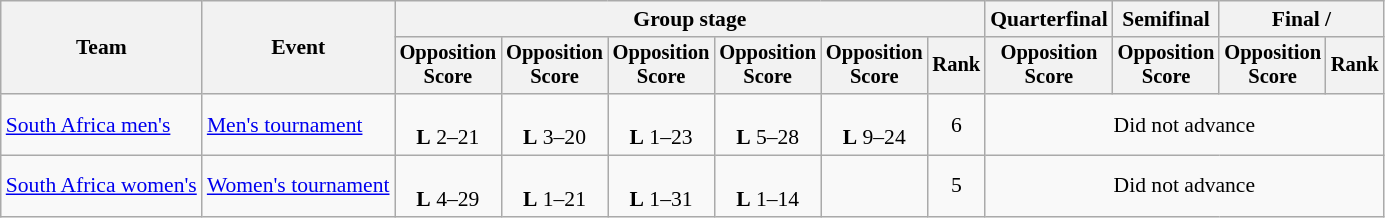<table class=wikitable style=font-size:90%;text-align:center>
<tr>
<th rowspan=2>Team</th>
<th rowspan=2>Event</th>
<th colspan=6>Group stage</th>
<th>Quarterfinal</th>
<th>Semifinal</th>
<th colspan=2>Final / </th>
</tr>
<tr style=font-size:95%>
<th>Opposition<br>Score</th>
<th>Opposition<br>Score</th>
<th>Opposition<br>Score</th>
<th>Opposition<br>Score</th>
<th>Opposition<br>Score</th>
<th>Rank</th>
<th>Opposition<br>Score</th>
<th>Opposition<br>Score</th>
<th>Opposition<br>Score</th>
<th>Rank</th>
</tr>
<tr>
<td align=left><a href='#'>South Africa men's</a></td>
<td align=left><a href='#'>Men's tournament</a></td>
<td><br><strong>L</strong> 2–21</td>
<td><br><strong>L</strong> 3–20</td>
<td><br><strong>L</strong> 1–23</td>
<td><br><strong>L</strong> 5–28</td>
<td><br><strong>L</strong> 9–24</td>
<td>6</td>
<td colspan=4>Did not advance</td>
</tr>
<tr>
<td align=left><a href='#'>South Africa women's</a></td>
<td align=left><a href='#'>Women's tournament</a></td>
<td><br><strong>L</strong> 4–29</td>
<td><br><strong>L</strong> 1–21</td>
<td><br><strong>L</strong> 1–31</td>
<td><br><strong>L</strong> 1–14</td>
<td></td>
<td>5</td>
<td colspan=4>Did not advance</td>
</tr>
</table>
